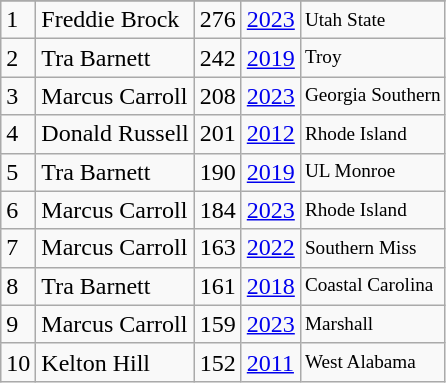<table class="wikitable">
<tr>
</tr>
<tr>
<td>1</td>
<td>Freddie Brock</td>
<td>276</td>
<td><a href='#'>2023</a></td>
<td style="font-size:80%;">Utah State</td>
</tr>
<tr>
<td>2</td>
<td>Tra Barnett</td>
<td>242</td>
<td><a href='#'>2019</a></td>
<td style="font-size:80%;">Troy</td>
</tr>
<tr>
<td>3</td>
<td>Marcus Carroll</td>
<td>208</td>
<td><a href='#'>2023</a></td>
<td style="font-size:80%;">Georgia Southern</td>
</tr>
<tr>
<td>4</td>
<td>Donald Russell</td>
<td>201</td>
<td><a href='#'>2012</a></td>
<td style="font-size:80%;">Rhode Island</td>
</tr>
<tr>
<td>5</td>
<td>Tra Barnett</td>
<td>190</td>
<td><a href='#'>2019</a></td>
<td style="font-size:80%;">UL Monroe</td>
</tr>
<tr>
<td>6</td>
<td>Marcus Carroll</td>
<td>184</td>
<td><a href='#'>2023</a></td>
<td style="font-size:80%;">Rhode Island</td>
</tr>
<tr>
<td>7</td>
<td>Marcus Carroll</td>
<td>163</td>
<td><a href='#'>2022</a></td>
<td style="font-size:80%;">Southern Miss</td>
</tr>
<tr>
<td>8</td>
<td>Tra Barnett</td>
<td>161</td>
<td><a href='#'>2018</a></td>
<td style="font-size:80%;">Coastal Carolina</td>
</tr>
<tr>
<td>9</td>
<td>Marcus Carroll</td>
<td>159</td>
<td><a href='#'>2023</a></td>
<td style="font-size:80%;">Marshall</td>
</tr>
<tr>
<td>10</td>
<td>Kelton Hill</td>
<td>152</td>
<td><a href='#'>2011</a></td>
<td style="font-size:80%;">West Alabama</td>
</tr>
</table>
